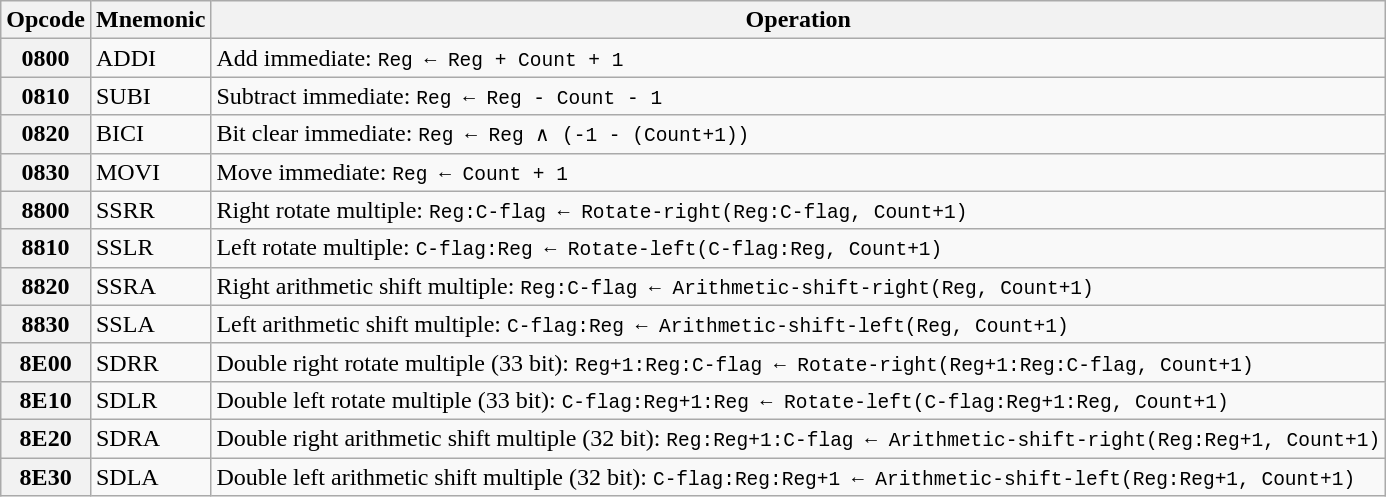<table class="wikitable">
<tr>
<th>Opcode</th>
<th>Mnemonic</th>
<th>Operation</th>
</tr>
<tr>
<th>0800</th>
<td>ADDI</td>
<td>Add immediate: <code>Reg ← Reg + Count + 1</code></td>
</tr>
<tr>
<th>0810</th>
<td>SUBI</td>
<td>Subtract immediate: <code>Reg ← Reg - Count - 1</code></td>
</tr>
<tr>
<th>0820</th>
<td>BICI</td>
<td>Bit clear immediate: <code>Reg ← Reg ∧ (-1 - (Count+1))</code></td>
</tr>
<tr>
<th>0830</th>
<td>MOVI</td>
<td>Move immediate: <code>Reg ← Count + 1</code></td>
</tr>
<tr>
<th>8800</th>
<td>SSRR</td>
<td>Right rotate multiple: <code>Reg:C-flag ← Rotate-right(Reg:C-flag, Count+1)</code></td>
</tr>
<tr>
<th>8810</th>
<td>SSLR</td>
<td>Left rotate multiple: <code>C-flag:Reg ← Rotate-left(C-flag:Reg, Count+1)</code></td>
</tr>
<tr>
<th>8820</th>
<td>SSRA</td>
<td>Right arithmetic shift multiple: <code>Reg:C-flag ← Arithmetic-shift-right(Reg, Count+1)</code></td>
</tr>
<tr>
<th>8830</th>
<td>SSLA</td>
<td>Left arithmetic shift multiple: <code>C-flag:Reg ← Arithmetic-shift-left(Reg, Count+1)</code></td>
</tr>
<tr>
<th>8E00</th>
<td>SDRR</td>
<td>Double right rotate multiple (33 bit): <code>Reg+1:Reg:C-flag ← Rotate-right(Reg+1:Reg:C-flag, Count+1)</code></td>
</tr>
<tr>
<th>8E10</th>
<td>SDLR</td>
<td>Double left rotate multiple (33 bit): <code>C-flag:Reg+1:Reg ← Rotate-left(C-flag:Reg+1:Reg, Count+1)</code></td>
</tr>
<tr>
<th>8E20</th>
<td>SDRA</td>
<td>Double right arithmetic shift multiple (32 bit): <code>Reg:Reg+1:C-flag ← Arithmetic-shift-right(Reg:Reg+1, Count+1)</code></td>
</tr>
<tr>
<th>8E30</th>
<td>SDLA</td>
<td>Double left arithmetic shift multiple (32 bit): <code>C-flag:Reg:Reg+1 ← Arithmetic-shift-left(Reg:Reg+1, Count+1)</code></td>
</tr>
</table>
